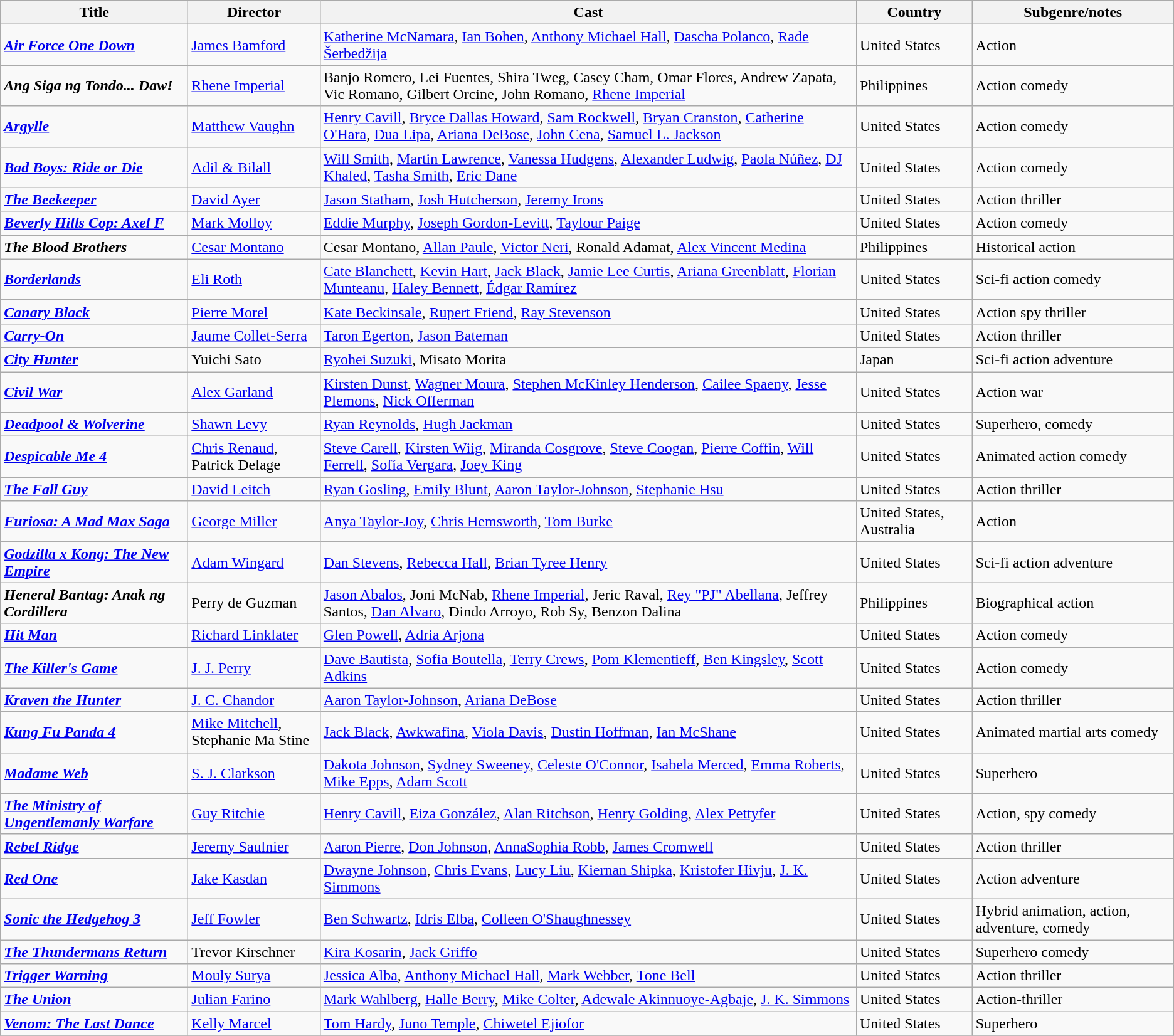<table class="wikitable sortable">
<tr>
<th>Title</th>
<th>Director</th>
<th>Cast</th>
<th>Country</th>
<th>Subgenre/notes</th>
</tr>
<tr>
<td><strong><em><a href='#'>Air Force One Down</a></em></strong></td>
<td><a href='#'>James Bamford</a></td>
<td><a href='#'>Katherine McNamara</a>, <a href='#'>Ian Bohen</a>, <a href='#'>Anthony Michael Hall</a>, <a href='#'>Dascha Polanco</a>, <a href='#'>Rade Šerbedžija</a></td>
<td>United States</td>
<td>Action</td>
</tr>
<tr>
<td><strong><em>Ang Siga ng Tondo... Daw!</em></strong></td>
<td><a href='#'>Rhene Imperial</a></td>
<td>Banjo Romero, Lei Fuentes, Shira Tweg, Casey Cham, Omar Flores, Andrew Zapata, Vic Romano, Gilbert Orcine, John Romano, <a href='#'>Rhene Imperial</a></td>
<td>Philippines</td>
<td>Action comedy</td>
</tr>
<tr>
<td><strong><em><a href='#'>Argylle</a></em></strong></td>
<td><a href='#'>Matthew Vaughn</a></td>
<td><a href='#'>Henry Cavill</a>, <a href='#'>Bryce Dallas Howard</a>, <a href='#'>Sam Rockwell</a>, <a href='#'>Bryan Cranston</a>, <a href='#'>Catherine O'Hara</a>, <a href='#'>Dua Lipa</a>, <a href='#'>Ariana DeBose</a>, <a href='#'>John Cena</a>, <a href='#'>Samuel L. Jackson</a></td>
<td>United States</td>
<td>Action comedy</td>
</tr>
<tr>
<td><strong><em><a href='#'>Bad Boys: Ride or Die</a></em></strong></td>
<td><a href='#'>Adil & Bilall</a></td>
<td><a href='#'>Will Smith</a>, <a href='#'>Martin Lawrence</a>, <a href='#'>Vanessa Hudgens</a>, <a href='#'>Alexander Ludwig</a>, <a href='#'>Paola Núñez</a>, <a href='#'>DJ Khaled</a>, <a href='#'>Tasha Smith</a>, <a href='#'>Eric Dane</a></td>
<td>United States</td>
<td>Action comedy</td>
</tr>
<tr>
<td><strong><em><a href='#'>The Beekeeper</a></em></strong></td>
<td><a href='#'>David Ayer</a></td>
<td><a href='#'>Jason Statham</a>, <a href='#'>Josh Hutcherson</a>, <a href='#'>Jeremy Irons</a></td>
<td>United States</td>
<td>Action thriller</td>
</tr>
<tr>
<td><strong><em><a href='#'>Beverly Hills Cop: Axel F</a></em></strong></td>
<td><a href='#'>Mark Molloy</a></td>
<td><a href='#'>Eddie Murphy</a>, <a href='#'>Joseph Gordon-Levitt</a>, <a href='#'>Taylour Paige</a></td>
<td>United States</td>
<td>Action comedy</td>
</tr>
<tr>
<td><strong><em>The Blood Brothers</em></strong></td>
<td><a href='#'>Cesar Montano</a></td>
<td>Cesar Montano, <a href='#'>Allan Paule</a>, <a href='#'>Victor Neri</a>, Ronald Adamat, <a href='#'>Alex Vincent Medina</a></td>
<td>Philippines</td>
<td>Historical action</td>
</tr>
<tr>
<td><em><a href='#'><strong>Borderlands</strong></a></em></td>
<td><a href='#'>Eli Roth</a></td>
<td><a href='#'>Cate Blanchett</a>, <a href='#'>Kevin Hart</a>, <a href='#'>Jack Black</a>, <a href='#'>Jamie Lee Curtis</a>, <a href='#'>Ariana Greenblatt</a>, <a href='#'>Florian Munteanu</a>, <a href='#'>Haley Bennett</a>, <a href='#'>Édgar Ramírez</a></td>
<td>United States</td>
<td>Sci-fi action comedy</td>
</tr>
<tr>
<td><strong><em><a href='#'>Canary Black</a></em></strong></td>
<td><a href='#'>Pierre Morel</a></td>
<td><a href='#'>Kate Beckinsale</a>, <a href='#'>Rupert Friend</a>, <a href='#'>Ray Stevenson</a></td>
<td>United States</td>
<td>Action spy thriller</td>
</tr>
<tr>
<td><strong><em><a href='#'>Carry-On</a></em></strong></td>
<td><a href='#'>Jaume Collet-Serra</a></td>
<td><a href='#'>Taron Egerton</a>, <a href='#'>Jason Bateman</a></td>
<td>United States</td>
<td>Action thriller</td>
</tr>
<tr>
<td><em><a href='#'><strong>City Hunter</strong></a></em></td>
<td>Yuichi Sato</td>
<td><a href='#'>Ryohei Suzuki</a>, Misato Morita</td>
<td>Japan</td>
<td>Sci-fi action adventure</td>
</tr>
<tr>
<td><em><a href='#'><strong>Civil War</strong></a></em></td>
<td><a href='#'>Alex Garland</a></td>
<td><a href='#'>Kirsten Dunst</a>, <a href='#'>Wagner Moura</a>, <a href='#'>Stephen McKinley Henderson</a>, <a href='#'>Cailee Spaeny</a>, <a href='#'>Jesse Plemons</a>, <a href='#'>Nick Offerman</a></td>
<td>United States</td>
<td>Action war</td>
</tr>
<tr>
<td><strong><em><a href='#'>Deadpool & Wolverine</a></em></strong></td>
<td><a href='#'>Shawn Levy</a></td>
<td><a href='#'>Ryan Reynolds</a>, <a href='#'>Hugh Jackman</a></td>
<td>United States</td>
<td>Superhero, comedy</td>
</tr>
<tr>
<td><strong><em><a href='#'>Despicable Me 4</a></em></strong></td>
<td><a href='#'>Chris Renaud</a>, Patrick Delage</td>
<td><a href='#'>Steve Carell</a>, <a href='#'>Kirsten Wiig</a>, <a href='#'>Miranda Cosgrove</a>, <a href='#'>Steve Coogan</a>, <a href='#'>Pierre Coffin</a>, <a href='#'>Will Ferrell</a>, <a href='#'>Sofía Vergara</a>, <a href='#'>Joey King</a></td>
<td>United States</td>
<td>Animated action comedy</td>
</tr>
<tr>
<td><em><a href='#'><strong>The Fall Guy</strong></a></em></td>
<td><a href='#'>David Leitch</a></td>
<td><a href='#'>Ryan Gosling</a>, <a href='#'>Emily Blunt</a>, <a href='#'>Aaron Taylor-Johnson</a>, <a href='#'>Stephanie Hsu</a></td>
<td>United States</td>
<td>Action thriller</td>
</tr>
<tr>
<td><strong><em><a href='#'>Furiosa: A Mad Max Saga</a></em></strong></td>
<td><a href='#'>George Miller</a></td>
<td><a href='#'>Anya Taylor-Joy</a>, <a href='#'>Chris Hemsworth</a>, <a href='#'>Tom Burke</a></td>
<td>United States, Australia</td>
<td>Action</td>
</tr>
<tr>
<td><strong><em><a href='#'>Godzilla x Kong: The New Empire</a></em></strong></td>
<td><a href='#'>Adam Wingard</a></td>
<td><a href='#'>Dan Stevens</a>, <a href='#'>Rebecca Hall</a>, <a href='#'>Brian Tyree Henry</a></td>
<td>United States</td>
<td>Sci-fi action adventure</td>
</tr>
<tr>
<td><strong><em>Heneral Bantag: Anak ng Cordillera</em></strong></td>
<td>Perry de Guzman</td>
<td><a href='#'>Jason Abalos</a>, Joni McNab, <a href='#'>Rhene Imperial</a>, Jeric Raval, <a href='#'>Rey "PJ" Abellana</a>, Jeffrey Santos, <a href='#'>Dan Alvaro</a>, Dindo Arroyo, Rob Sy, Benzon Dalina</td>
<td>Philippines</td>
<td>Biographical action</td>
</tr>
<tr>
<td><strong><em><a href='#'>Hit Man</a></em></strong></td>
<td><a href='#'>Richard Linklater</a></td>
<td><a href='#'>Glen Powell</a>, <a href='#'>Adria Arjona</a></td>
<td>United States</td>
<td>Action comedy</td>
</tr>
<tr>
<td><strong><em><a href='#'>The Killer's Game</a></em></strong></td>
<td><a href='#'>J. J. Perry</a></td>
<td><a href='#'>Dave Bautista</a>, <a href='#'>Sofia Boutella</a>, <a href='#'>Terry Crews</a>, <a href='#'>Pom Klementieff</a>, <a href='#'>Ben Kingsley</a>, <a href='#'>Scott Adkins</a></td>
<td>United States</td>
<td>Action comedy</td>
</tr>
<tr>
<td><strong><em><a href='#'>Kraven the Hunter</a></em></strong></td>
<td><a href='#'>J. C. Chandor</a></td>
<td><a href='#'>Aaron Taylor-Johnson</a>, <a href='#'>Ariana DeBose</a></td>
<td>United States</td>
<td>Action thriller</td>
</tr>
<tr>
<td><strong><em><a href='#'>Kung Fu Panda 4</a></em></strong></td>
<td><a href='#'>Mike Mitchell</a>,<br>Stephanie Ma Stine</td>
<td><a href='#'>Jack Black</a>, <a href='#'>Awkwafina</a>, <a href='#'>Viola Davis</a>, <a href='#'>Dustin Hoffman</a>, <a href='#'>Ian McShane</a></td>
<td>United States</td>
<td>Animated martial arts comedy</td>
</tr>
<tr>
<td><em><a href='#'><strong>Madame Web</strong></a></em></td>
<td><a href='#'>S. J. Clarkson</a></td>
<td><a href='#'>Dakota Johnson</a>, <a href='#'>Sydney Sweeney</a>, <a href='#'>Celeste O'Connor</a>, <a href='#'>Isabela Merced</a>, <a href='#'>Emma Roberts</a>, <a href='#'>Mike Epps</a>, <a href='#'>Adam Scott</a></td>
<td>United States</td>
<td>Superhero</td>
</tr>
<tr>
<td><strong><em><a href='#'>The Ministry of Ungentlemanly Warfare</a></em></strong></td>
<td><a href='#'>Guy Ritchie</a></td>
<td><a href='#'>Henry Cavill</a>, <a href='#'>Eiza González</a>, <a href='#'>Alan Ritchson</a>, <a href='#'>Henry Golding</a>, <a href='#'>Alex Pettyfer</a></td>
<td>United States</td>
<td>Action, spy comedy</td>
</tr>
<tr>
<td><strong><em><a href='#'>Rebel Ridge</a></em></strong></td>
<td><a href='#'>Jeremy Saulnier</a></td>
<td><a href='#'>Aaron Pierre</a>, <a href='#'>Don Johnson</a>, <a href='#'>AnnaSophia Robb</a>, <a href='#'>James Cromwell</a></td>
<td>United States</td>
<td>Action thriller</td>
</tr>
<tr>
<td><strong><em><a href='#'>Red One</a></em></strong></td>
<td><a href='#'>Jake Kasdan</a></td>
<td><a href='#'>Dwayne Johnson</a>, <a href='#'>Chris Evans</a>, <a href='#'>Lucy Liu</a>, <a href='#'>Kiernan Shipka</a>, <a href='#'>Kristofer Hivju</a>, <a href='#'>J. K. Simmons</a></td>
<td>United States</td>
<td>Action adventure</td>
</tr>
<tr>
<td><strong><em><a href='#'>Sonic the Hedgehog 3</a></em></strong></td>
<td><a href='#'>Jeff Fowler</a></td>
<td><a href='#'>Ben Schwartz</a>, <a href='#'>Idris Elba</a>, <a href='#'>Colleen O'Shaughnessey</a></td>
<td>United States</td>
<td>Hybrid animation, action, adventure, comedy</td>
</tr>
<tr>
<td><strong><em><a href='#'>The Thundermans Return</a></em></strong></td>
<td>Trevor Kirschner</td>
<td><a href='#'>Kira Kosarin</a>, <a href='#'>Jack Griffo</a></td>
<td>United States</td>
<td>Superhero comedy</td>
</tr>
<tr>
<td><strong><em><a href='#'>Trigger Warning</a></em></strong></td>
<td><a href='#'>Mouly Surya</a></td>
<td><a href='#'>Jessica Alba</a>, <a href='#'>Anthony Michael Hall</a>, <a href='#'>Mark Webber</a>, <a href='#'>Tone Bell</a></td>
<td>United States</td>
<td>Action thriller</td>
</tr>
<tr>
<td><strong><em><a href='#'>The Union</a></em></strong></td>
<td><a href='#'>Julian Farino</a></td>
<td><a href='#'>Mark Wahlberg</a>, <a href='#'>Halle Berry</a>, <a href='#'>Mike Colter</a>, <a href='#'>Adewale Akinnuoye-Agbaje</a>, <a href='#'>J. K. Simmons</a></td>
<td>United States</td>
<td>Action-thriller</td>
</tr>
<tr>
<td><strong><em><a href='#'>Venom: The Last Dance</a></em></strong></td>
<td><a href='#'>Kelly Marcel</a></td>
<td><a href='#'>Tom Hardy</a>, <a href='#'>Juno Temple</a>, <a href='#'>Chiwetel Ejiofor</a></td>
<td>United States</td>
<td>Superhero</td>
</tr>
<tr>
</tr>
</table>
